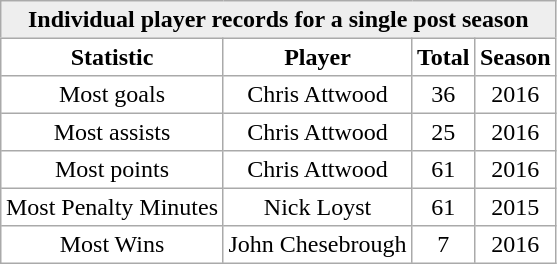<table align=centre border="1" cellpadding="3" cellspacing="1" bgcolor="#ffffff" style="border: 1px #aaaaaa solid; border-collapse: collapse;">
<tr>
<td align="center" bgcolor="#eeeeee" colspan=4 style="border-bottom:1px #aaaaaa solid;"><strong>Individual player records for a single post season</strong></td>
</tr>
<tr>
<th>Statistic</th>
<th>Player</th>
<th>Total</th>
<th>Season</th>
</tr>
<tr align="center">
<td>Most goals</td>
<td>Chris Attwood</td>
<td>36</td>
<td>2016</td>
</tr>
<tr align="center">
<td>Most assists</td>
<td>Chris Attwood</td>
<td>25</td>
<td>2016</td>
</tr>
<tr align="center">
<td>Most points</td>
<td>Chris Attwood</td>
<td>61</td>
<td>2016</td>
</tr>
<tr align="center">
<td>Most Penalty Minutes</td>
<td>Nick Loyst</td>
<td>61</td>
<td>2015</td>
</tr>
<tr align="center">
<td>Most Wins</td>
<td>John Chesebrough</td>
<td>7</td>
<td>2016</td>
</tr>
</table>
